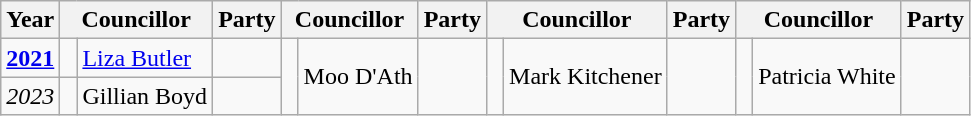<table class="wikitable">
<tr>
<th>Year</th>
<th colspan="2">Councillor</th>
<th>Party</th>
<th colspan="2">Councillor</th>
<th>Party</th>
<th colspan="2">Councillor</th>
<th>Party</th>
<th colspan="2">Councillor</th>
<th>Party</th>
</tr>
<tr>
<td align=center><strong><a href='#'>2021</a></strong></td>
<td rowspan="1" width="1px" > </td>
<td rowspan="1"><a href='#'>Liza Butler</a></td>
<td rowspan="1"></td>
<td rowspan="2" width="1px" > </td>
<td rowspan="2">Moo D'Ath</td>
<td rowspan="2"></td>
<td rowspan="2" width="1px" > </td>
<td rowspan="2">Mark Kitchener</td>
<td rowspan="2"></td>
<td rowspan="2" width="1px" > </td>
<td rowspan="2">Patricia White</td>
<td rowspan="2"></td>
</tr>
<tr>
<td align=center><em>2023</em></td>
<td rowspan="1" width="1px" > </td>
<td rowspan="1">Gillian Boyd</td>
<td rowspan="1"></td>
</tr>
</table>
